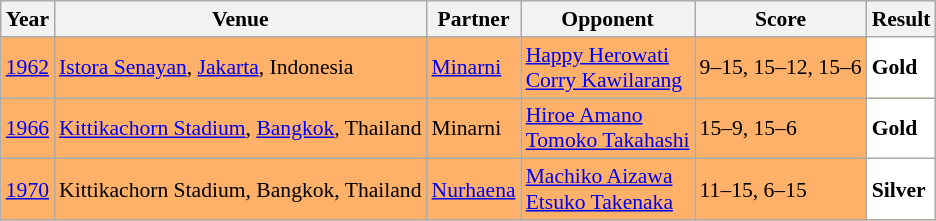<table class="sortable wikitable" style="font-size: 90%;">
<tr>
<th>Year</th>
<th>Venue</th>
<th>Partner</th>
<th>Opponent</th>
<th>Score</th>
<th>Result</th>
</tr>
<tr style="background:#FFB069">
<td align="center"><a href='#'>1962</a></td>
<td align="left"><a href='#'>Istora Senayan</a>, <a href='#'>Jakarta</a>, Indonesia</td>
<td align="left"> <a href='#'>Minarni</a></td>
<td align="left"> <a href='#'>Happy Herowati</a><br> <a href='#'>Corry Kawilarang</a></td>
<td align="left">9–15, 15–12, 15–6</td>
<td style="text-align:left; background:white"> <strong>Gold</strong></td>
</tr>
<tr style="background:#FFB069">
<td align="center"><a href='#'>1966</a></td>
<td align="left"><a href='#'>Kittikachorn Stadium</a>, <a href='#'>Bangkok</a>, Thailand</td>
<td align="left"> Minarni</td>
<td align="left"> <a href='#'>Hiroe Amano</a><br> <a href='#'>Tomoko Takahashi</a></td>
<td align="left">15–9, 15–6</td>
<td style="text-align:left; background:white"> <strong>Gold</strong></td>
</tr>
<tr style="background:#FFB069">
<td align="center"><a href='#'>1970</a></td>
<td align="left">Kittikachorn Stadium, Bangkok, Thailand</td>
<td align="left"> <a href='#'>Nurhaena</a></td>
<td align="left"> <a href='#'>Machiko Aizawa</a><br> <a href='#'>Etsuko Takenaka</a></td>
<td align="left">11–15, 6–15</td>
<td style="text-align:left; background:white"> <strong>Silver</strong></td>
</tr>
</table>
